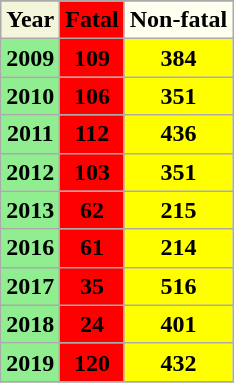<table class="wikitable sortable collapsable plainrowheaders">
<tr>
</tr>
<tr>
<th style="background:beige">Year</th>
<th style="background:red">Fatal</th>
<th style="background:ivory">Non-fatal</th>
</tr>
<tr>
<th style="background:lightgreen">2009</th>
<th style="background:red">109</th>
<th style="background:yellow">384</th>
</tr>
<tr>
<th style="background:lightgreen">2010</th>
<th style="background:red">106</th>
<th style="background:yellow">351</th>
</tr>
<tr>
<th style="background:lightgreen">2011</th>
<th style="background:red">112</th>
<th style="background:yellow">436</th>
</tr>
<tr>
<th style="background:lightgreen">2012</th>
<th style="background:red">103</th>
<th style="background:yellow">351</th>
</tr>
<tr>
<th style="background:lightgreen">2013</th>
<th style="background:red">62</th>
<th style="background:yellow">215</th>
</tr>
<tr>
<th style="background:lightgreen">2016</th>
<th style="background:red">61</th>
<th style="background:yellow">214</th>
</tr>
<tr>
<th style="background:lightgreen">2017</th>
<th style="background:red">35</th>
<th style="background:yellow">516</th>
</tr>
<tr>
<th style="background:lightgreen">2018</th>
<th style="background:red">24</th>
<th style="background:yellow">401</th>
</tr>
<tr>
<th style="background:lightgreen">2019</th>
<th style="background:red">120</th>
<th style="background:yellow">432</th>
</tr>
<tr>
</tr>
</table>
